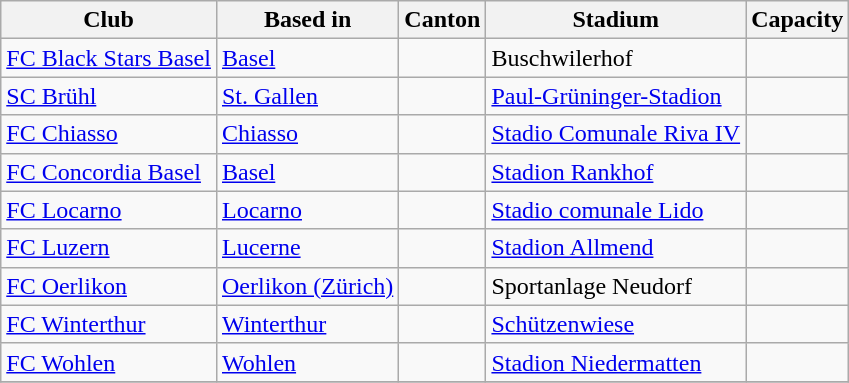<table class="wikitable">
<tr>
<th>Club</th>
<th>Based in</th>
<th>Canton</th>
<th>Stadium</th>
<th>Capacity</th>
</tr>
<tr>
<td><a href='#'>FC Black Stars Basel</a></td>
<td><a href='#'>Basel</a></td>
<td></td>
<td>Buschwilerhof</td>
<td></td>
</tr>
<tr>
<td><a href='#'>SC Brühl</a></td>
<td><a href='#'>St. Gallen</a></td>
<td></td>
<td><a href='#'>Paul-Grüninger-Stadion</a></td>
<td></td>
</tr>
<tr>
<td><a href='#'>FC Chiasso</a></td>
<td><a href='#'>Chiasso</a></td>
<td></td>
<td><a href='#'>Stadio Comunale Riva IV</a></td>
<td></td>
</tr>
<tr>
<td><a href='#'>FC Concordia Basel</a></td>
<td><a href='#'>Basel</a></td>
<td></td>
<td><a href='#'>Stadion Rankhof</a></td>
<td></td>
</tr>
<tr>
<td><a href='#'>FC Locarno</a></td>
<td><a href='#'>Locarno</a></td>
<td></td>
<td><a href='#'>Stadio comunale Lido</a></td>
<td></td>
</tr>
<tr>
<td><a href='#'>FC Luzern</a></td>
<td><a href='#'>Lucerne</a></td>
<td></td>
<td><a href='#'>Stadion Allmend</a></td>
<td></td>
</tr>
<tr>
<td><a href='#'>FC Oerlikon</a></td>
<td><a href='#'>Oerlikon (Zürich)</a></td>
<td></td>
<td>Sportanlage Neudorf</td>
<td></td>
</tr>
<tr>
<td><a href='#'>FC Winterthur</a></td>
<td><a href='#'>Winterthur</a></td>
<td></td>
<td><a href='#'>Schützenwiese</a></td>
<td></td>
</tr>
<tr>
<td><a href='#'>FC Wohlen</a></td>
<td><a href='#'>Wohlen</a></td>
<td></td>
<td><a href='#'>Stadion Niedermatten</a></td>
<td></td>
</tr>
<tr>
</tr>
</table>
